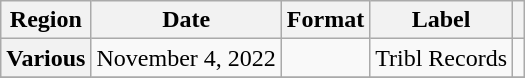<table class="wikitable plainrowheaders">
<tr>
<th scope="col">Region</th>
<th scope="col">Date</th>
<th scope="col">Format</th>
<th scope="col">Label</th>
<th scope="col"></th>
</tr>
<tr>
<th scope="row">Various</th>
<td>November 4, 2022</td>
<td></td>
<td>Tribl Records</td>
<td></td>
</tr>
<tr>
</tr>
</table>
